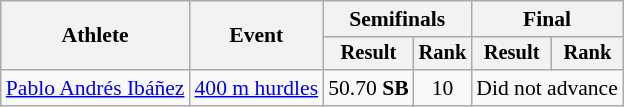<table class=wikitable style="font-size:90%">
<tr>
<th rowspan="2">Athlete</th>
<th rowspan="2">Event</th>
<th colspan="2">Semifinals</th>
<th colspan="2">Final</th>
</tr>
<tr style="font-size:95%">
<th>Result</th>
<th>Rank</th>
<th>Result</th>
<th>Rank</th>
</tr>
<tr align=center>
<td align=left><a href='#'>Pablo Andrés Ibáñez</a></td>
<td align=left><a href='#'>400 m hurdles</a></td>
<td>50.70 <strong>SB</strong></td>
<td>10</td>
<td colspan=2>Did not advance</td>
</tr>
</table>
